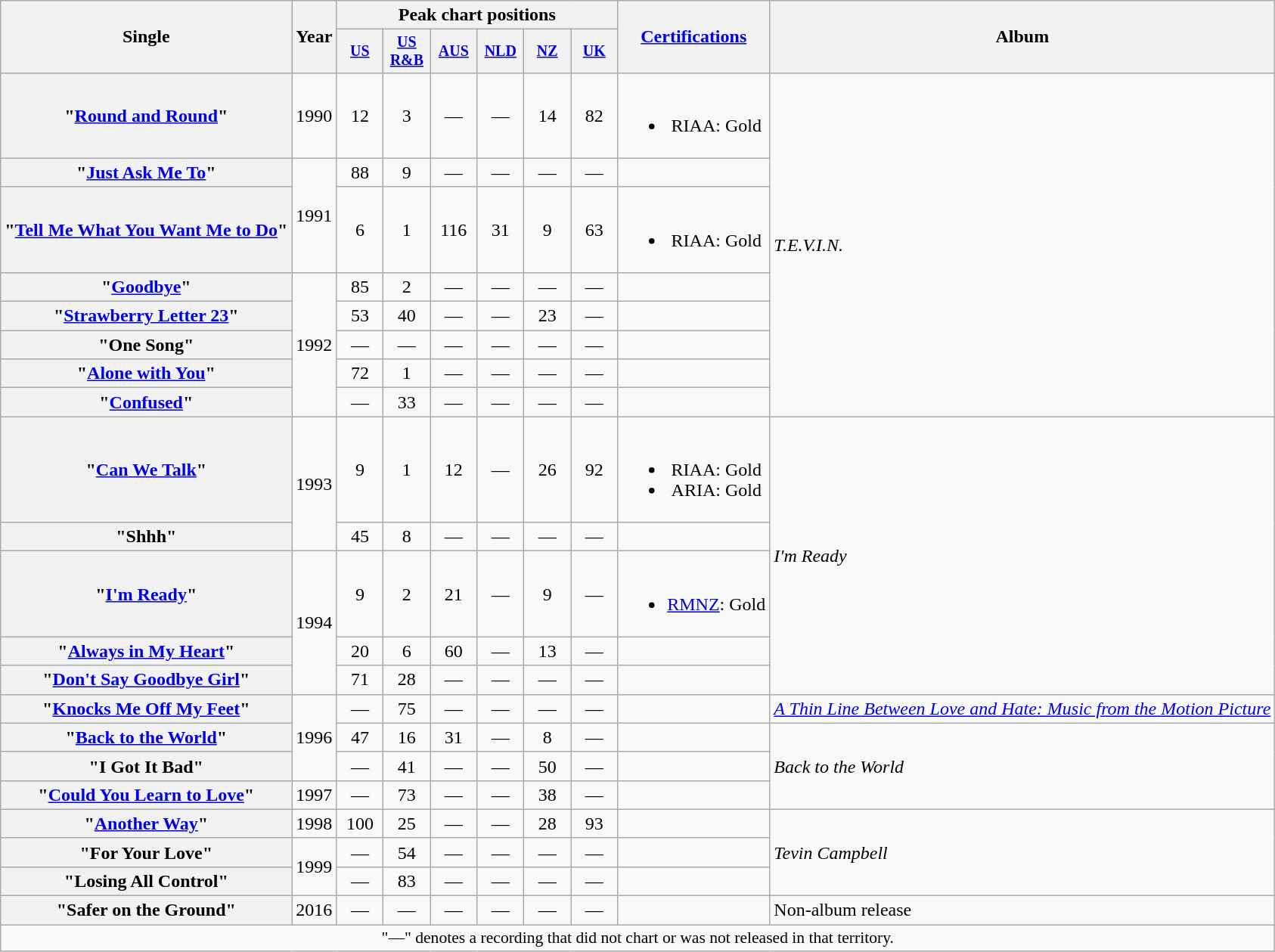<table class="wikitable plainrowheaders" style="text-align: center;" border="1">
<tr>
<th scope="col" rowspan="2">Single</th>
<th scope="col" rowspan="2">Year</th>
<th scope="col" colspan="6">Peak chart positions</th>
<th scope="col" rowspan="2"><a href='#'>Certifications</a></th>
<th scope="col" rowspan="2">Album</th>
</tr>
<tr style="font-size:smaller;">
<th width="35"><a href='#'>US</a><br></th>
<th width="35"><a href='#'>US<br>R&B</a><br></th>
<th width="35"><a href='#'>AUS</a><br></th>
<th width="35"><a href='#'>NLD</a><br></th>
<th width="35"><a href='#'>NZ</a><br></th>
<th width="35"><a href='#'>UK</a><br></th>
</tr>
<tr>
<th scope="row">"<a href='#'>Round and Round</a>"</th>
<td>1990</td>
<td>12</td>
<td>3</td>
<td>—</td>
<td>—</td>
<td>14</td>
<td>82</td>
<td><br><ul><li>RIAA: Gold</li></ul></td>
<td rowspan="8" align="left"><em>T.E.V.I.N.</em></td>
</tr>
<tr>
<th scope="row">"<a href='#'>Just Ask Me To</a>"</th>
<td rowspan="2">1991</td>
<td>88</td>
<td>9</td>
<td>—</td>
<td>—</td>
<td>—</td>
<td>—</td>
<td></td>
</tr>
<tr>
<th scope="row">"<a href='#'>Tell Me What You Want Me to Do</a>"</th>
<td>6</td>
<td>1</td>
<td>116</td>
<td>31</td>
<td>9</td>
<td>63</td>
<td><br><ul><li>RIAA: Gold</li></ul></td>
</tr>
<tr>
<th scope="row">"<a href='#'>Goodbye</a>"</th>
<td rowspan="5">1992</td>
<td>85</td>
<td>2</td>
<td>—</td>
<td>—</td>
<td>—</td>
<td>—</td>
<td></td>
</tr>
<tr>
<th scope="row">"<a href='#'>Strawberry Letter 23</a>"</th>
<td>53</td>
<td>40</td>
<td>—</td>
<td>—</td>
<td>23</td>
<td>—</td>
<td></td>
</tr>
<tr>
<th scope="row">"One Song"</th>
<td>—</td>
<td>—</td>
<td>—</td>
<td>—</td>
<td>—</td>
<td>—</td>
<td></td>
</tr>
<tr>
<th scope="row">"<a href='#'>Alone with You</a>"</th>
<td>72</td>
<td>1</td>
<td>—</td>
<td>—</td>
<td>—</td>
<td>—</td>
<td></td>
</tr>
<tr>
<th scope="row">"<a href='#'>Confused</a>"</th>
<td>—</td>
<td>33</td>
<td>—</td>
<td>—</td>
<td>—</td>
<td>—</td>
<td></td>
</tr>
<tr>
<th scope="row">"<a href='#'>Can We Talk</a>"</th>
<td rowspan="2">1993</td>
<td>9</td>
<td>1</td>
<td>12</td>
<td>—</td>
<td>26</td>
<td>92</td>
<td><br><ul><li>RIAA: Gold</li><li>ARIA: Gold</li></ul></td>
<td rowspan="5" align="left"><em>I'm Ready</em></td>
</tr>
<tr>
<th scope="row">"Shhh"</th>
<td>45</td>
<td>8</td>
<td>—</td>
<td>—</td>
<td>—</td>
<td>—</td>
<td></td>
</tr>
<tr>
<th scope="row">"<a href='#'>I'm Ready</a>"</th>
<td rowspan="3">1994</td>
<td>9</td>
<td>2</td>
<td>21</td>
<td>—</td>
<td>9</td>
<td>—</td>
<td><br><ul><li><a href='#'>RMNZ</a>: Gold</li></ul></td>
</tr>
<tr>
<th scope="row">"<a href='#'>Always in My Heart</a>"</th>
<td>20</td>
<td>6</td>
<td>60</td>
<td>—</td>
<td>13</td>
<td>—</td>
<td></td>
</tr>
<tr>
<th scope="row">"<a href='#'>Don't Say Goodbye Girl</a>"</th>
<td>71</td>
<td>28</td>
<td>—</td>
<td>—</td>
<td>—</td>
<td>—</td>
<td></td>
</tr>
<tr>
<th scope="row">"<a href='#'>Knocks Me Off My Feet</a>" </th>
<td rowspan="3">1996</td>
<td>—</td>
<td>75</td>
<td>—</td>
<td>—</td>
<td>—</td>
<td>—</td>
<td></td>
<td rowspan="1" align="left"><em><a href='#'>A Thin Line Between Love and Hate: Music from the Motion Picture</a></em></td>
</tr>
<tr>
<th scope="row">"<a href='#'>Back to the World</a>"</th>
<td>47</td>
<td>16</td>
<td>31</td>
<td>—</td>
<td>8</td>
<td>—</td>
<td></td>
<td rowspan="3" align="left"><em>Back to the World</em></td>
</tr>
<tr>
<th scope="row">"I Got It Bad"</th>
<td>—</td>
<td>41</td>
<td>—</td>
<td>—</td>
<td>50</td>
<td>—</td>
<td></td>
</tr>
<tr>
<th scope="row">"<a href='#'>Could You Learn to Love</a>"</th>
<td>1997</td>
<td>—</td>
<td>73</td>
<td>—</td>
<td>—</td>
<td>38</td>
<td>—</td>
<td></td>
</tr>
<tr>
<th scope="row">"<a href='#'>Another Way</a>"</th>
<td>1998</td>
<td>100</td>
<td>25</td>
<td>—</td>
<td>—</td>
<td>28</td>
<td>93</td>
<td></td>
<td rowspan="3" align="left"><em>Tevin Campbell</em></td>
</tr>
<tr>
<th scope="row">"For Your Love"</th>
<td rowspan="2">1999</td>
<td>—</td>
<td>54</td>
<td>—</td>
<td>—</td>
<td>—</td>
<td>—</td>
<td></td>
</tr>
<tr>
<th scope="row">"Losing All Control"</th>
<td>—</td>
<td>83</td>
<td>—</td>
<td>—</td>
<td>—</td>
<td>—</td>
<td></td>
</tr>
<tr>
<th scope="row">"Safer on the Ground"</th>
<td>2016</td>
<td>—</td>
<td>—</td>
<td>—</td>
<td>—</td>
<td>—</td>
<td>—</td>
<td></td>
<td align="left">Non-album release</td>
</tr>
<tr>
<td colspan="15" style="font-size:90%">"—" denotes a recording that did not chart or was not released in that territory.</td>
</tr>
</table>
